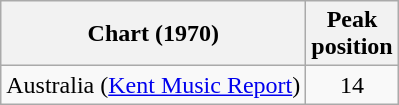<table class="wikitable sortable plainrowheaders">
<tr>
<th scope="col">Chart (1970)</th>
<th scope="col">Peak<br>position</th>
</tr>
<tr>
<td>Australia (<a href='#'>Kent Music Report</a>)</td>
<td align="center">14</td>
</tr>
</table>
